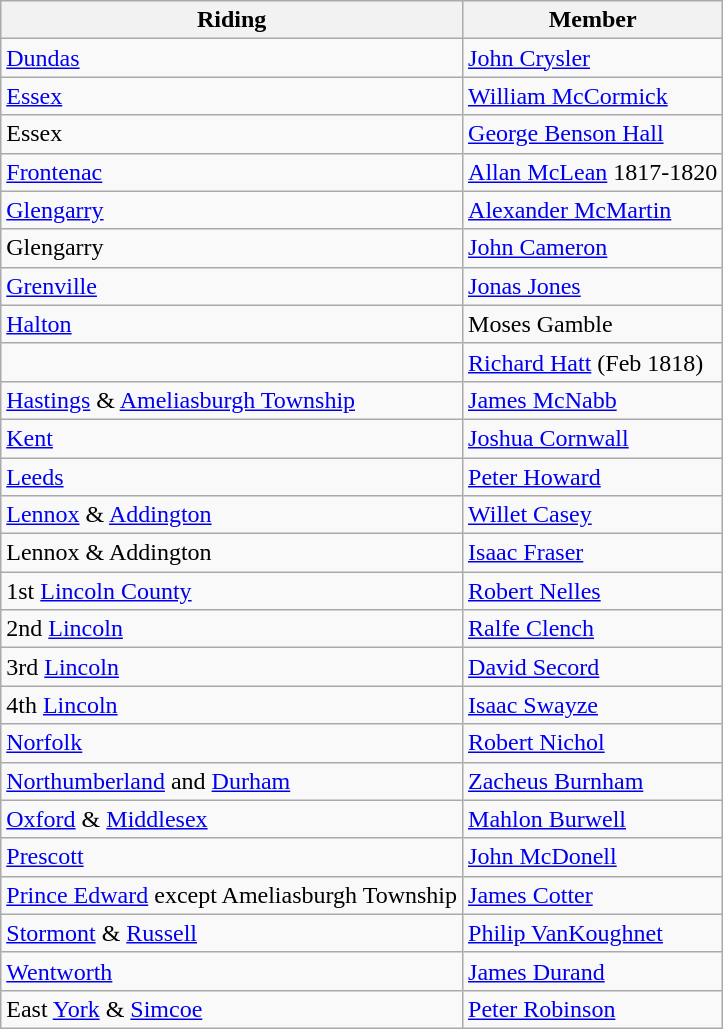<table class="wikitable">
<tr>
<th>Riding</th>
<th>Member</th>
</tr>
<tr>
<td><a href='#'>Dundas</a></td>
<td><a href='#'>John Crysler</a></td>
</tr>
<tr>
<td><a href='#'>Essex</a></td>
<td><a href='#'>William McCormick</a></td>
</tr>
<tr>
<td>Essex</td>
<td><a href='#'>George Benson Hall</a></td>
</tr>
<tr>
<td><a href='#'>Frontenac</a></td>
<td><a href='#'>Allan McLean</a> 1817-1820</td>
</tr>
<tr>
<td><a href='#'>Glengarry</a></td>
<td><a href='#'>Alexander McMartin</a></td>
</tr>
<tr>
<td>Glengarry</td>
<td><a href='#'>John Cameron</a></td>
</tr>
<tr>
<td><a href='#'>Grenville</a></td>
<td><a href='#'>Jonas Jones</a></td>
</tr>
<tr>
<td><a href='#'>Halton</a></td>
<td>Moses Gamble</td>
</tr>
<tr>
<td></td>
<td><a href='#'>Richard Hatt</a> (Feb 1818)</td>
</tr>
<tr>
<td><a href='#'>Hastings</a> & <a href='#'>Ameliasburgh Township</a></td>
<td><a href='#'>James McNabb</a></td>
</tr>
<tr>
<td><a href='#'>Kent</a></td>
<td><a href='#'>Joshua Cornwall</a></td>
</tr>
<tr>
<td><a href='#'>Leeds</a></td>
<td><a href='#'>Peter Howard</a></td>
</tr>
<tr>
<td><a href='#'>Lennox</a> & <a href='#'>Addington</a></td>
<td><a href='#'>Willet Casey</a></td>
</tr>
<tr>
<td>Lennox & Addington</td>
<td><a href='#'>Isaac Fraser</a></td>
</tr>
<tr>
<td>1st <a href='#'>Lincoln County</a></td>
<td><a href='#'>Robert Nelles</a></td>
</tr>
<tr>
<td>2nd <a href='#'>Lincoln</a></td>
<td><a href='#'>Ralfe Clench</a></td>
</tr>
<tr>
<td>3rd <a href='#'>Lincoln</a></td>
<td><a href='#'>David Secord</a></td>
</tr>
<tr>
<td>4th <a href='#'>Lincoln</a></td>
<td><a href='#'>Isaac Swayze</a></td>
</tr>
<tr>
<td><a href='#'>Norfolk</a></td>
<td><a href='#'>Robert Nichol</a></td>
</tr>
<tr>
<td><a href='#'>Northumberland</a> and <a href='#'>Durham</a></td>
<td><a href='#'>Zacheus Burnham</a></td>
</tr>
<tr>
<td><a href='#'>Oxford</a> & <a href='#'>Middlesex</a></td>
<td><a href='#'>Mahlon Burwell</a></td>
</tr>
<tr>
<td><a href='#'>Prescott</a></td>
<td><a href='#'>John McDonell</a></td>
</tr>
<tr>
<td><a href='#'>Prince Edward</a> except Ameliasburgh Township</td>
<td><a href='#'>James Cotter</a></td>
</tr>
<tr>
<td><a href='#'>Stormont</a> & <a href='#'>Russell</a></td>
<td><a href='#'>Philip VanKoughnet</a></td>
</tr>
<tr>
<td><a href='#'>Wentworth</a></td>
<td><a href='#'>James Durand</a></td>
</tr>
<tr>
<td>East <a href='#'>York</a> & <a href='#'>Simcoe</a></td>
<td><a href='#'>Peter Robinson</a></td>
</tr>
</table>
